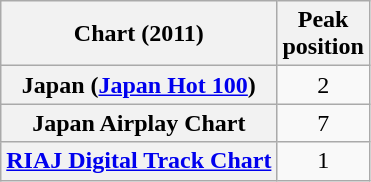<table class="wikitable plainrowheaders">
<tr>
<th>Chart (2011)</th>
<th>Peak<br>position</th>
</tr>
<tr>
<th scope="row">Japan (<a href='#'>Japan Hot 100</a>)</th>
<td style="text-align:center;">2</td>
</tr>
<tr>
<th scope="row">Japan Airplay Chart</th>
<td style="text-align:center;">7</td>
</tr>
<tr>
<th scope="row"><a href='#'>RIAJ Digital Track Chart</a></th>
<td style="text-align:center;">1</td>
</tr>
</table>
